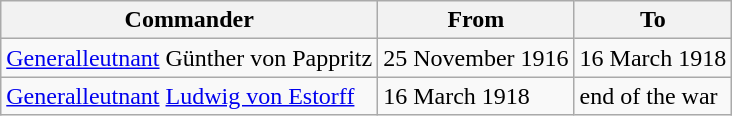<table class="wikitable">
<tr>
<th>Commander</th>
<th>From</th>
<th>To</th>
</tr>
<tr>
<td><a href='#'>Generalleutnant</a> Günther von Pappritz</td>
<td>25 November 1916</td>
<td>16 March 1918</td>
</tr>
<tr>
<td><a href='#'>Generalleutnant</a> <a href='#'>Ludwig von Estorff</a></td>
<td>16 March 1918</td>
<td>end of the war</td>
</tr>
</table>
